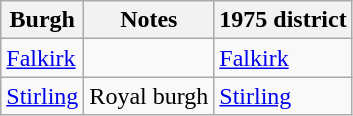<table class="wikitable">
<tr>
<th>Burgh</th>
<th>Notes</th>
<th>1975 district</th>
</tr>
<tr>
<td><a href='#'>Falkirk</a></td>
<td></td>
<td><a href='#'>Falkirk</a></td>
</tr>
<tr>
<td><a href='#'>Stirling</a></td>
<td>Royal burgh</td>
<td><a href='#'>Stirling</a></td>
</tr>
</table>
